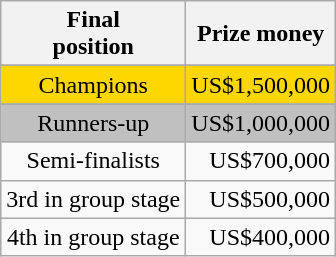<table Class="wikitable" style="text-align: center;" style="font-size: 95%">
<tr>
<th>Final<br>position</th>
<th>Prize money</th>
</tr>
<tr>
</tr>
<tr style="background:gold;">
<td>Champions</td>
<td align=right>US$1,500,000</td>
</tr>
<tr>
</tr>
<tr style="background:silver;">
<td>Runners-up</td>
<td align=right>US$1,000,000</td>
</tr>
<tr>
<td>Semi-finalists</td>
<td align=right>US$700,000</td>
</tr>
<tr>
<td>3rd in group stage</td>
<td align=right>US$500,000</td>
</tr>
<tr>
<td>4th in group stage</td>
<td align=right>US$400,000</td>
</tr>
</table>
